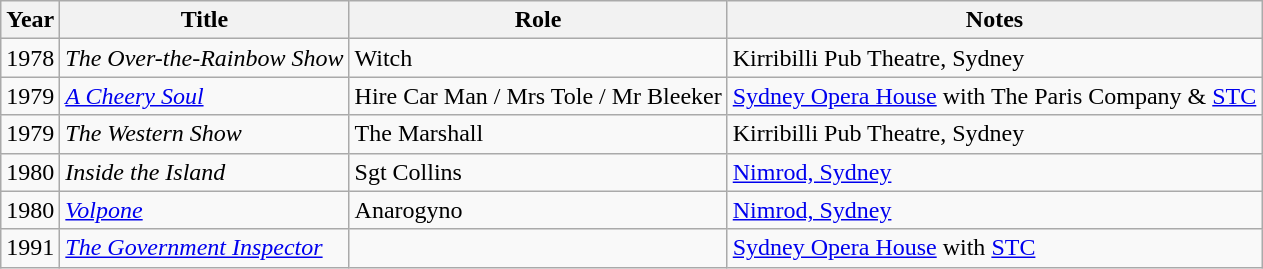<table class=wikitable>
<tr>
<th>Year</th>
<th>Title</th>
<th>Role</th>
<th>Notes</th>
</tr>
<tr>
<td>1978</td>
<td><em>The Over-the-Rainbow Show</em></td>
<td>Witch</td>
<td>Kirribilli Pub Theatre, Sydney</td>
</tr>
<tr>
<td>1979</td>
<td><em><a href='#'>A Cheery Soul</a></em></td>
<td>Hire Car Man / Mrs Tole / Mr Bleeker</td>
<td><a href='#'>Sydney Opera House</a> with The Paris Company & <a href='#'>STC</a></td>
</tr>
<tr>
<td>1979</td>
<td><em>The Western Show</em></td>
<td>The Marshall</td>
<td>Kirribilli Pub Theatre, Sydney</td>
</tr>
<tr>
<td>1980</td>
<td><em>Inside the Island</em></td>
<td>Sgt Collins</td>
<td><a href='#'>Nimrod, Sydney</a></td>
</tr>
<tr>
<td>1980</td>
<td><em><a href='#'>Volpone</a></em></td>
<td>Anarogyno</td>
<td><a href='#'>Nimrod, Sydney</a></td>
</tr>
<tr>
<td>1991</td>
<td><em><a href='#'>The Government Inspector</a></em></td>
<td></td>
<td><a href='#'>Sydney Opera House</a> with <a href='#'>STC</a></td>
</tr>
</table>
